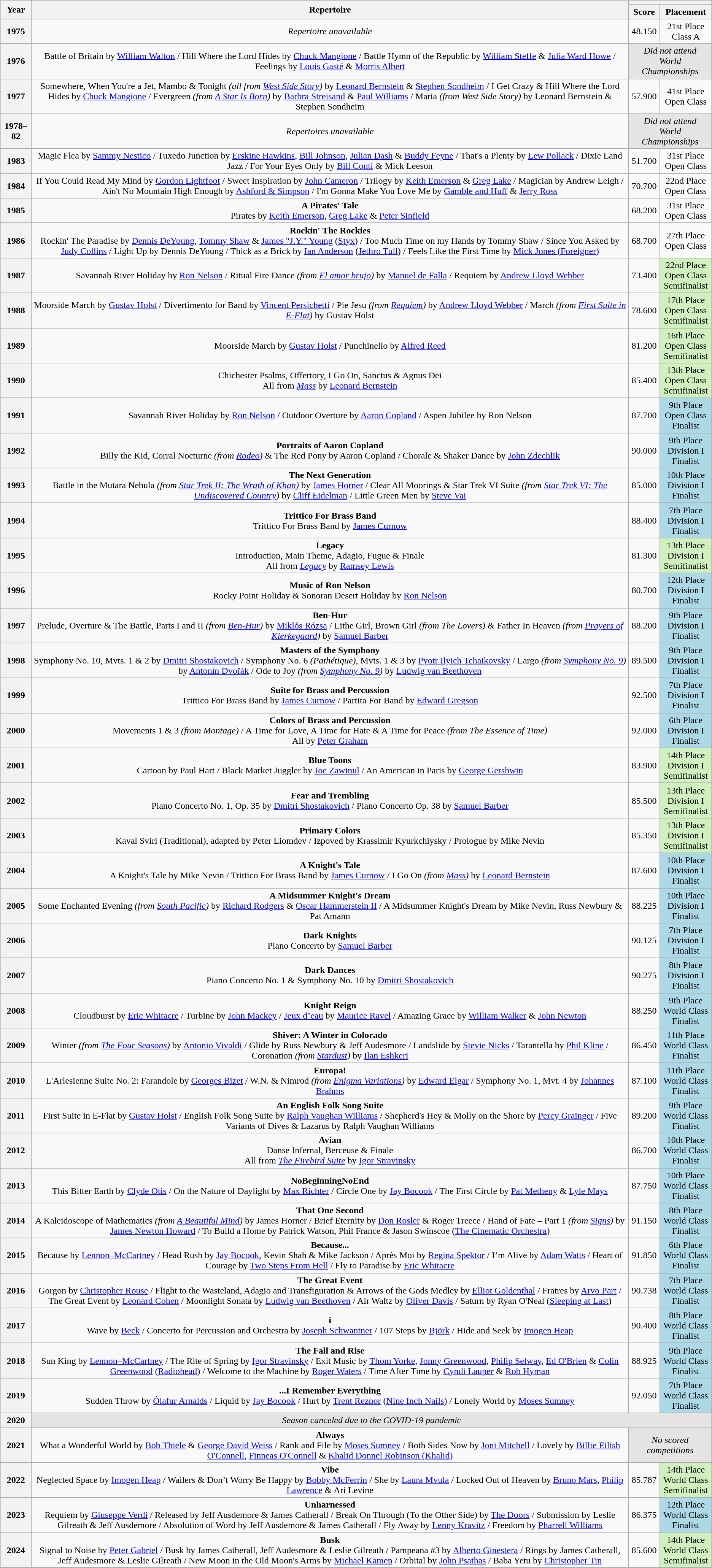<table class="wikitable" style="text-align: center; style="font-size:95%;">
<tr>
<th scope="col" rowspan="2">Year</th>
<th scope="col" rowspan="2">Repertoire</th>
<th scope="col" colspan="2"></th>
</tr>
<tr>
<th scope="col">Score</th>
<th scope="col">Placement</th>
</tr>
<tr>
<th scope="row">1975</th>
<td><em>Repertoire unavailable</em></td>
<td>48.150</td>
<td>21st Place<br>Class A</td>
</tr>
<tr>
<th scope="row">1976</th>
<td>Battle of Britain by <a href='#'>William Walton</a> / Hill Where the Lord Hides by <a href='#'>Chuck Mangione</a> / Battle Hymn of the Republic by <a href='#'>William Steffe</a> & <a href='#'>Julia Ward Howe</a> / Feelings by <a href='#'>Louis Gasté</a> & <a href='#'>Morris Albert</a></td>
<td colspan="2" bgcolor="e5e4e2"><em>Did not attend<br>World Championships</em></td>
</tr>
<tr>
<th scope="row">1977</th>
<td>Somewhere, When You're a Jet, Mambo & Tonight <em>(all from <a href='#'>West Side Story</a>)</em> by <a href='#'>Leonard Bernstein</a> & <a href='#'>Stephen Sondheim</a> / I Get Crazy & Hill Where the Lord Hides by <a href='#'>Chuck Mangione</a> / Evergreen <em>(from <a href='#'>A Star Is Born</a>)</em> by <a href='#'>Barbra Streisand</a> & <a href='#'>Paul Williams</a> / Maria <em>(from West Side Story)</em> by Leonard Bernstein & Stephen Sondheim</td>
<td>57.900</td>
<td>41st Place<br>Open Class</td>
</tr>
<tr>
<th scope="row">1978–82</th>
<td><em>Repertoires unavailable</em></td>
<td colspan="2" bgcolor="e5e4e2"><em>Did not attend<br>World Championships</em></td>
</tr>
<tr>
<th scope="row">1983</th>
<td>Magic Flea by <a href='#'>Sammy Nestico</a> / Tuxedo Junction by <a href='#'>Erskine Hawkins</a>, <a href='#'>Bill Johnson</a>, <a href='#'>Julian Dash</a> & <a href='#'>Buddy Feyne</a> / That's a Plenty by <a href='#'>Lew Pollack</a> / Dixie Land Jazz / For Your Eyes Only by <a href='#'>Bill Conti</a> & Mick Leeson</td>
<td>51.700</td>
<td>31st Place<br>Open Class</td>
</tr>
<tr>
<th scope="row">1984</th>
<td>If You Could Read My Mind by <a href='#'>Gordon Lightfoot</a> / Sweet Inspiration by <a href='#'>John Cameron</a> / Trilogy by <a href='#'>Keith Emerson</a> & <a href='#'>Greg Lake</a> / Magician by Andrew Leigh / Ain't No Mountain High Enough by <a href='#'>Ashford & Simpson</a> / I'm Gonna Make You Love Me by <a href='#'>Gamble and Huff</a> & <a href='#'>Jerry Ross</a></td>
<td>70.700</td>
<td>22nd Place<br>Open Class</td>
</tr>
<tr>
<th scope="row">1985</th>
<td><strong>A Pirates' Tale</strong><br>Pirates by <a href='#'>Keith Emerson</a>, <a href='#'>Greg Lake</a> & <a href='#'>Peter Sinfield</a></td>
<td>68.200</td>
<td>31st Place<br>Open Class</td>
</tr>
<tr>
<th scope="row">1986</th>
<td><strong>Rockin' The Rockies</strong><br>Rockin' The Paradise by <a href='#'>Dennis DeYoung</a>, <a href='#'>Tommy Shaw</a> & <a href='#'>James "J.Y." Young</a> (<a href='#'>Styx</a>) / Too Much Time on my Hands by Tommy Shaw / Since You Asked by <a href='#'>Judy Collins</a> / Light Up by Dennis DeYoung / Thick as a Brick by <a href='#'>Ian Anderson</a> (<a href='#'>Jethro Tull</a>) / Feels Like the First Time by <a href='#'>Mick Jones (Foreigner)</a></td>
<td>68.700</td>
<td>27th Place<br>Open Class</td>
</tr>
<tr>
<th scope="row">1987</th>
<td>Savannah River Holiday by <a href='#'>Ron Nelson</a> / Ritual Fire Dance <em>(from <a href='#'>El amor brujo</a>)</em> by <a href='#'>Manuel de Falla</a> / Requiem by <a href='#'>Andrew Lloyd Webber</a></td>
<td>73.400</td>
<td bgcolor="d0f0c0">22nd Place<br>Open Class<br>Semifinalist</td>
</tr>
<tr>
<th scope="row">1988</th>
<td>Moorside March by <a href='#'>Gustav Holst</a> / Divertimento for Band by <a href='#'>Vincent Persichetti</a> / Pie Jesu <em>(from <a href='#'>Requiem</a>)</em> by <a href='#'>Andrew Lloyd Webber</a> / March <em>(from <a href='#'>First Suite in E-Flat</a>)</em> by Gustav Holst</td>
<td>78.600</td>
<td bgcolor="d0f0c0">17th Place<br>Open Class<br>Semifinalist</td>
</tr>
<tr>
<th scope="row">1989</th>
<td>Moorside March by <a href='#'>Gustav Holst</a> / Punchinello by <a href='#'>Alfred Reed</a></td>
<td>81.200</td>
<td bgcolor="d0f0c0">16th Place<br>Open Class<br>Semifinalist</td>
</tr>
<tr>
<th scope="row">1990</th>
<td>Chichester Psalms, Offertory, I Go On, Sanctus & Agnus Dei<br>All from <a href='#'><em>Mass</em></a> by <a href='#'>Leonard Bernstein</a></td>
<td>85.400</td>
<td bgcolor="d0f0c0">13th Place<br>Open Class<br>Semifinalist</td>
</tr>
<tr>
<th scope="row">1991</th>
<td>Savannah River Holiday by <a href='#'>Ron Nelson</a> / Outdoor Overture by <a href='#'>Aaron Copland</a> / Aspen Jubilee by Ron Nelson</td>
<td>87.700</td>
<td bgcolor="add8e6">9th Place<br>Open Class<br>Finalist</td>
</tr>
<tr>
<th scope="row">1992</th>
<td><strong>Portraits of Aaron Copland</strong><br>Billy the Kid, Corral Nocturne <em>(from <a href='#'>Rodeo</a>)</em> & The Red Pony by Aaron Copland / Chorale & Shaker Dance by <a href='#'>John Zdechlik</a></td>
<td>90.000</td>
<td bgcolor="add8e6">9th Place<br>Division I<br>Finalist</td>
</tr>
<tr>
<th scope="row">1993</th>
<td><strong>The Next Generation</strong><br>Battle in the Mutara Nebula <em>(from <a href='#'>Star Trek II: The Wrath of Khan</a>)</em> by <a href='#'>James Horner</a> / Clear All Moorings & Star Trek VI Suite <em>(from <a href='#'>Star Trek VI: The Undiscovered Country</a>)</em> by <a href='#'>Cliff Eidelman</a> / Little Green Men by <a href='#'>Steve Vai</a></td>
<td>85.000</td>
<td bgcolor="add8e6">10th Place<br>Division I<br>Finalist</td>
</tr>
<tr>
<th scope="row">1994</th>
<td><strong>Trittico For Brass Band</strong><br>Trittico For Brass Band by <a href='#'>James Curnow</a></td>
<td>88.400</td>
<td bgcolor="add8e6">7th Place<br>Division I<br>Finalist</td>
</tr>
<tr>
<th scope="row">1995</th>
<td><strong>Legacy</strong><br>Introduction, Main Theme, Adagio, Fugue & Finale<br>All from <a href='#'><em>Legacy</em></a> by <a href='#'>Ramsey Lewis</a></td>
<td>81.300</td>
<td bgcolor="d0f0c0">13th Place<br>Division I<br>Semifinalist</td>
</tr>
<tr>
<th scope="row">1996</th>
<td><strong>Music of Ron Nelson</strong><br>Rocky Point Holiday & Sonoran Desert Holiday by <a href='#'>Ron Nelson</a></td>
<td>80.700</td>
<td bgcolor="add8e6">12th Place<br>Division I<br>Finalist</td>
</tr>
<tr>
<th scope="row">1997</th>
<td><strong>Ben-Hur</strong><br>Prelude, Overture & The Battle, Parts I and II <em>(from <a href='#'>Ben-Hur</a>)</em> by <a href='#'>Miklós Rózsa</a> / Lithe Girl, Brown Girl <em>(from The Lovers)</em> & Father In Heaven <em>(from <a href='#'>Prayers of Kierkegaard</a>)</em> by <a href='#'>Samuel Barber</a></td>
<td>88.200</td>
<td bgcolor="add8e6">9th Place<br>Division I<br>Finalist</td>
</tr>
<tr>
<th scope="row">1998</th>
<td><strong>Masters of the Symphony</strong><br>Symphony No. 10, Mvts. 1 & 2 by <a href='#'>Dmitri Shostakovich</a> / Symphony No. 6 <em>(Pathétique)</em>, Mvts. 1 & 3 by <a href='#'>Pyotr Ilyich Tchaikovsky</a> / Largo <em>(from <a href='#'>Symphony No. 9</a>)</em> by <a href='#'>Antonín Dvořák</a> / Ode to Joy <em>(from <a href='#'>Symphony No. 9</a>)</em> by <a href='#'>Ludwig van Beethoven</a></td>
<td>89.500</td>
<td bgcolor="add8e6">9th Place<br>Division I<br>Finalist</td>
</tr>
<tr>
<th scope="row">1999</th>
<td><strong>Suite for Brass and Percussion</strong><br>Trittico For Brass Band by <a href='#'>James Curnow</a> / Partita For Band by <a href='#'>Edward Gregson</a></td>
<td>92.500</td>
<td bgcolor="add8e6">7th Place<br>Division I<br>Finalist</td>
</tr>
<tr>
<th scope="row">2000</th>
<td><strong>Colors of Brass and Percussion</strong><br>Movements 1 & 3 <em>(from Montage)</em> / A Time for Love, A Time for Hate & A Time for Peace <em>(from The Essence of Time)</em><br>All by <a href='#'>Peter Graham</a></td>
<td>92.000</td>
<td bgcolor="add8e6">6th Place<br>Division I<br>Finalist</td>
</tr>
<tr>
<th scope="row">2001</th>
<td><strong>Blue Toons</strong><br>Cartoon by Paul Hart / Black Market Juggler by <a href='#'>Joe Zawinul</a> / An American in Paris by <a href='#'>George Gershwin</a></td>
<td>83.900</td>
<td bgcolor="d0f0c0">14th Place<br>Division I<br>Semifinalist</td>
</tr>
<tr>
<th scope="row">2002</th>
<td><strong>Fear and Trembling</strong><br>Piano Concerto No. 1, Op. 35 by <a href='#'>Dmitri Shostakovich</a> / Piano Concerto Op. 38 by <a href='#'>Samuel Barber</a></td>
<td>85.500</td>
<td bgcolor="d0f0c0">13th Place<br>Division I<br>Semifinalist</td>
</tr>
<tr>
<th scope="row">2003</th>
<td><strong>Primary Colors</strong><br>Kaval Sviri (Traditional), adapted by Peter Liomdev / Izpoved by Krassimir Kyurkchiysky / Prologue by Mike Nevin</td>
<td>85.350</td>
<td bgcolor="d0f0c0">13th Place<br>Division I<br>Semifinalist</td>
</tr>
<tr>
<th scope="row">2004</th>
<td><strong>A Knight's Tale</strong><br>A Knight's Tale by Mike Nevin / Trittico For Brass Band by <a href='#'>James Curnow</a> / I Go On <em>(from <a href='#'>Mass</a>)</em> by <a href='#'>Leonard Bernstein</a></td>
<td>87.600</td>
<td bgcolor="add8e6">10th Place<br>Division I<br>Finalist</td>
</tr>
<tr>
<th scope="row">2005</th>
<td><strong>A Midsummer Knight's Dream</strong><br>Some Enchanted Evening <em>(from <a href='#'>South Pacific</a>)</em> by <a href='#'>Richard Rodgers</a> & <a href='#'>Oscar Hammerstein II</a> / A Midsummer Knight's Dream by Mike Nevin, Russ Newbury & Pat Amann</td>
<td>88.225</td>
<td bgcolor="add8e6">10th Place<br>Division I<br>Finalist</td>
</tr>
<tr>
<th scope="row">2006</th>
<td><strong>Dark Knights</strong><br>Piano Concerto by <a href='#'>Samuel Barber</a></td>
<td>90.125</td>
<td bgcolor="add8e6">7th Place<br>Division I<br>Finalist</td>
</tr>
<tr>
<th scope="row">2007</th>
<td><strong>Dark Dances</strong><br>Piano Concerto No. 1 & Symphony No. 10 by <a href='#'>Dmitri Shostakovich</a></td>
<td>90.275</td>
<td bgcolor="add8e6">8th Place<br>Division I<br>Finalist</td>
</tr>
<tr>
<th scope="row">2008</th>
<td><strong>Knight Reign</strong><br>Cloudburst by <a href='#'>Eric Whitacre</a> / Turbine by <a href='#'>John Mackey</a> / <a href='#'>Jeux d’eau</a> by <a href='#'>Maurice Ravel</a> / Amazing Grace by <a href='#'>William Walker</a> & <a href='#'>John Newton</a></td>
<td>88.250</td>
<td bgcolor="add8e6">9th Place<br>World Class<br>Finalist</td>
</tr>
<tr>
<th scope="row">2009</th>
<td><strong>Shiver: A Winter in Colorado</strong><br>Winter <em>(from <a href='#'>The Four Seasons</a>)</em> by <a href='#'>Antonio Vivaldi</a> / Glide by Russ Newbury & Jeff Audesmore / Landslide by <a href='#'>Stevie Nicks</a> / Tarantella by <a href='#'>Phil Kline</a> / Coronation <em>(from <a href='#'>Stardust</a>)</em> by <a href='#'>Ilan Eshkeri</a></td>
<td>86.450</td>
<td bgcolor="add8e6">11th Place<br>World Class<br>Finalist</td>
</tr>
<tr>
<th scope="row">2010</th>
<td><strong>Europa!</strong><br>L'Arlesienne Suite No. 2: Farandole by <a href='#'>Georges Bizet</a> / W.N. & Nimrod <em>(from <a href='#'>Enigma Variations</a>)</em> by <a href='#'>Edward Elgar</a> / Symphony No. 1, Mvt. 4 by <a href='#'>Johannes Brahms</a></td>
<td>87.100</td>
<td bgcolor="add8e6">11th Place<br>World Class<br>Finalist</td>
</tr>
<tr>
<th scope="row">2011</th>
<td><strong>An English Folk Song Suite</strong><br>First Suite in E-Flat by <a href='#'>Gustav Holst</a> / English Folk Song Suite by <a href='#'>Ralph Vaughan Williams</a> / Shepherd's Hey & Molly on the Shore by <a href='#'>Percy Grainger</a> / Five Variants of Dives & Lazarus by Ralph Vaughan Williams</td>
<td>89.200</td>
<td bgcolor="add8e6">9th Place<br>World Class<br>Finalist</td>
</tr>
<tr>
<th scope="row">2012</th>
<td><strong>Avian</strong><br>Danse Infernal, Berceuse & Finale<br>All from <em><a href='#'>The Firebird Suite</a></em> by <a href='#'>Igor Stravinsky</a></td>
<td>86.700</td>
<td bgcolor="add8e6">10th Place<br>World Class<br>Finalist</td>
</tr>
<tr>
<th scope="row">2013</th>
<td><strong>NoBeginningNoEnd</strong><br>This Bitter Earth by <a href='#'>Clyde Otis</a> / On the Nature of Daylight by <a href='#'>Max Richter</a> / Circle One by <a href='#'>Jay Bocook</a> / The First Circle by <a href='#'>Pat Metheny</a> & <a href='#'>Lyle Mays</a></td>
<td>87.750</td>
<td bgcolor="add8e6">10th Place<br>World Class<br>Finalist</td>
</tr>
<tr>
<th scope="row">2014</th>
<td><strong>That One Second</strong><br>A Kaleidoscope of Mathematics <em>(from <a href='#'>A Beautiful Mind</a>)</em> by James Horner / Brief Eternity by <a href='#'>Don Rosler</a> & Roger Treece / Hand of Fate – Part 1 <em>(from <a href='#'>Signs</a>)</em> by <a href='#'>James Newton Howard</a> / To Build a Home by Patrick Watson, Phil France & Jason Swinscoe (<a href='#'>The Cinematic Orchestra</a>)</td>
<td>91.150</td>
<td bgcolor="add8e6">8th Place<br>World Class<br>Finalist</td>
</tr>
<tr>
<th scope="row">2015</th>
<td><strong>Because...</strong><br>Because by <a href='#'>Lennon–McCartney</a> / Head Rush by <a href='#'>Jay Bocook</a>, Kevin Shah & Mike Jackson / Après Moi by <a href='#'>Regina Spektor</a> / I’m Alive by <a href='#'>Adam Watts</a> / Heart of Courage by <a href='#'>Two Steps From Hell</a> / Fly to Paradise by <a href='#'>Eric Whitacre</a></td>
<td>91.850</td>
<td bgcolor="add8e6">6th Place<br>World Class<br>Finalist</td>
</tr>
<tr>
<th scope="row">2016</th>
<td><strong>The Great Event</strong><br>Gorgon by <a href='#'>Christopher Rouse</a> / Flight to the Wasteland, Adagio and Transfiguration & Arrows of the Gods Medley by <a href='#'>Elliot Goldenthal</a> / Fratres by <a href='#'>Arvo Part</a> / The Great Event by <a href='#'>Leonard Cohen</a> / Moonlight Sonata by <a href='#'>Ludwig van Beethoven</a> / Air Waltz by <a href='#'>Oliver Davis</a> / Saturn by Ryan O'Neal (<a href='#'>Sleeping at Last</a>)</td>
<td>90.738</td>
<td bgcolor="add8e6">7th Place<br>World Class<br>Finalist</td>
</tr>
<tr>
<th scope="row">2017</th>
<td><strong>i</strong><br>Wave by <a href='#'>Beck</a> / Concerto for Percussion and Orchestra by <a href='#'>Joseph Schwantner</a> / 107 Steps by <a href='#'>Björk</a> / Hide and Seek by <a href='#'>Imogen Heap</a></td>
<td>90.400</td>
<td bgcolor="add8e6">8th Place<br>World Class<br>Finalist</td>
</tr>
<tr>
<th scope="row">2018</th>
<td><strong>The Fall and Rise</strong><br>Sun King by <a href='#'>Lennon–McCartney</a> / The Rite of Spring by <a href='#'>Igor Stravinsky</a> / Exit Music by <a href='#'>Thom Yorke</a>, <a href='#'>Jonny Greenwood</a>, <a href='#'>Philip Selway</a>, <a href='#'>Ed O'Brien</a> & <a href='#'>Colin Greenwood</a> (<a href='#'>Radiohead</a>) / Welcome to the Machine by <a href='#'>Roger Waters</a> / Time After Time by <a href='#'>Cyndi Lauper</a> & <a href='#'>Rob Hyman</a></td>
<td>88.925</td>
<td bgcolor="add8e6">9th Place<br>World Class<br>Finalist</td>
</tr>
<tr>
<th scope="row">2019</th>
<td><strong>...I Remember Everything</strong><br>Sudden Throw by <a href='#'>Ólafur Arnalds</a> / Liquid by <a href='#'>Jay Bocook</a> / Hurt by <a href='#'>Trent Reznor</a> (<a href='#'>Nine Inch Nails</a>) / Lonely World by <a href='#'>Moses Sumney</a></td>
<td>92.050</td>
<td bgcolor="add8e6">7th Place<br>World Class<br>Finalist</td>
</tr>
<tr>
<th scope="row">2020</th>
<td colspan="3" bgcolor="e5e4e2"><em>Season canceled due to the COVID-19 pandemic</em></td>
</tr>
<tr>
<th scope="row">2021</th>
<td><strong>Always</strong><br>What a Wonderful World by <a href='#'>Bob Thiele</a> & <a href='#'>George David Weiss</a> / Rank and File by <a href='#'>Moses Sumney</a> / Both Sides Now by <a href='#'>Joni Mitchell</a> / Lovely by <a href='#'>Billie Eilish O'Connell</a>, <a href='#'>Finneas O'Connell</a> & <a href='#'>Khalid Donnel Robinson (Khalid)</a></td>
<td colspan="2" bgcolor="e5e4e2"><em>No scored competitions</em></td>
</tr>
<tr>
<th scope="row">2022</th>
<td><strong>Vibe</strong><br>Neglected Space by <a href='#'>Imogen Heap</a> / Wailers & Don’t Worry Be Happy by <a href='#'>Bobby McFerrin</a> / She by <a href='#'>Laura Mvula</a> / Locked Out of Heaven by <a href='#'>Bruno Mars</a>, <a href='#'>Philip Lawrence</a> & Ari Levine</td>
<td>85.787</td>
<td bgcolor="d0f0c0">14th Place<br>World Class<br>Semifinalist</td>
</tr>
<tr>
<th scope="row">2023</th>
<td><strong>Unharnessed</strong><br>Requiem by <a href='#'>Giuseppe Verdi</a> / Released by Jeff Ausdemore & James Catherall / Break On Through (To the Other Side) by <a href='#'>The Doors</a> / Submission by Leslie Gilreath & Jeff Ausdemore / Absolution of Word by Jeff Ausdemore & James Catherall / Fly Away by <a href='#'>Lenny Kravitz</a> / Freedom by <a href='#'>Pharrell Williams</a></td>
<td>86.375</td>
<td bgcolor="add8e6">12th Place<br>World Class<br>Finalist</td>
</tr>
<tr>
<th scope="row">2024</th>
<td><strong>Busk</strong><br>Signal to Noise by <a href='#'>Peter Gabriel</a> / Busk by James Catherall, Jeff Audesmore & Leslie Gilreath / Pampeana #3 by <a href='#'>Alberto Ginestera</a> / Rings by James Catherall, Jeff Audesmore & Leslie Gilreath / New Moon in the Old Moon's Arms by <a href='#'>Michael Kamen</a> / Orbital by <a href='#'>John Psathas</a> / Baba Yetu by <a href='#'>Christopher Tin</a></td>
<td>85.600</td>
<td bgcolor="d0f0c0">14th Place<br>World Class<br>Semifinalist</td>
</tr>
</table>
